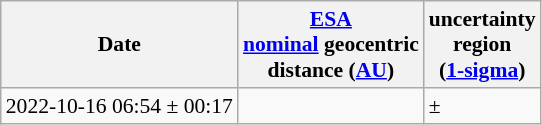<table class="wikitable" style="font-size: 0.9em;">
<tr>
<th>Date</th>
<th><a href='#'>ESA</a><br><a href='#'>nominal</a> geocentric<br>distance (<a href='#'>AU</a>)</th>
<th>uncertainty<br>region<br>(<a href='#'>1-sigma</a>)</th>
</tr>
<tr>
<td>2022-10-16 06:54 ± 00:17</td>
<td></td>
<td>±</td>
</tr>
</table>
